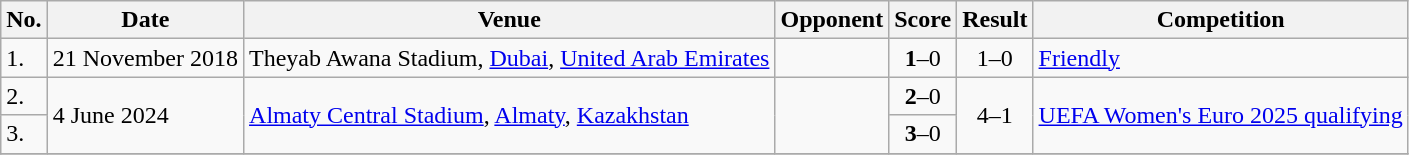<table class="wikitable">
<tr>
<th>No.</th>
<th>Date</th>
<th>Venue</th>
<th>Opponent</th>
<th>Score</th>
<th>Result</th>
<th>Competition</th>
</tr>
<tr>
<td>1.</td>
<td>21 November 2018</td>
<td>Theyab Awana Stadium, <a href='#'>Dubai</a>, <a href='#'>United Arab Emirates</a></td>
<td></td>
<td align=center><strong>1</strong>–0</td>
<td align=center>1–0</td>
<td><a href='#'>Friendly</a></td>
</tr>
<tr>
<td>2.</td>
<td rowspan=2>4 June 2024</td>
<td rowspan=2><a href='#'>Almaty Central Stadium</a>, <a href='#'>Almaty</a>, <a href='#'>Kazakhstan</a></td>
<td rowspan=2></td>
<td align=center><strong>2</strong>–0</td>
<td rowspan=2 align=center>4–1</td>
<td rowspan=2><a href='#'>UEFA Women's Euro 2025 qualifying</a></td>
</tr>
<tr>
<td>3.</td>
<td align=center><strong>3</strong>–0</td>
</tr>
<tr>
</tr>
</table>
